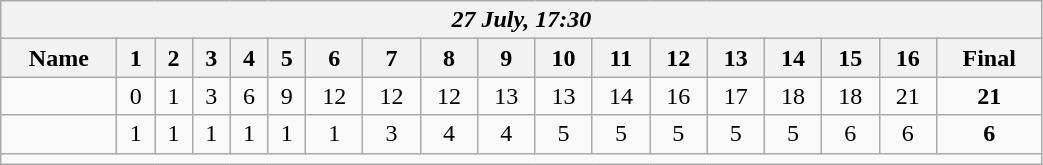<table class=wikitable style="text-align:center; width: 55%">
<tr>
<th colspan=18><em>27 July, 17:30</em></th>
</tr>
<tr>
<th>Name</th>
<th>1</th>
<th>2</th>
<th>3</th>
<th>4</th>
<th>5</th>
<th>6</th>
<th>7</th>
<th>8</th>
<th>9</th>
<th>10</th>
<th>11</th>
<th>12</th>
<th>13</th>
<th>14</th>
<th>15</th>
<th>16</th>
<th>Final</th>
</tr>
<tr>
<td align=left><strong></strong></td>
<td>0</td>
<td>1</td>
<td>3</td>
<td>6</td>
<td>9</td>
<td>12</td>
<td>12</td>
<td>12</td>
<td>13</td>
<td>13</td>
<td>14</td>
<td>16</td>
<td>17</td>
<td>18</td>
<td>18</td>
<td>21</td>
<td><strong>21</strong></td>
</tr>
<tr>
<td align=left></td>
<td>1</td>
<td>1</td>
<td>1</td>
<td>1</td>
<td>1</td>
<td>1</td>
<td>3</td>
<td>4</td>
<td>4</td>
<td>5</td>
<td>5</td>
<td>5</td>
<td>5</td>
<td>5</td>
<td>6</td>
<td>6</td>
<td><strong>6</strong></td>
</tr>
<tr>
<td colspan=18></td>
</tr>
</table>
